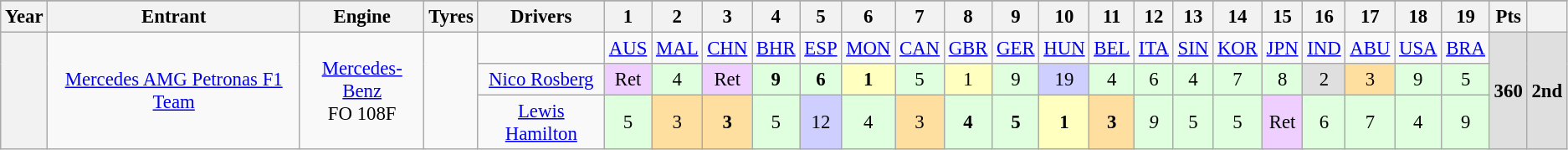<table class="wikitable" style="text-align:center; font-size:95%">
<tr>
</tr>
<tr>
<th>Year</th>
<th>Entrant</th>
<th>Engine</th>
<th>Tyres</th>
<th>Drivers</th>
<th>1</th>
<th>2</th>
<th>3</th>
<th>4</th>
<th>5</th>
<th>6</th>
<th>7</th>
<th>8</th>
<th>9</th>
<th>10</th>
<th>11</th>
<th>12</th>
<th>13</th>
<th>14</th>
<th>15</th>
<th>16</th>
<th>17</th>
<th>18</th>
<th>19</th>
<th>Pts</th>
<th></th>
</tr>
<tr>
<th rowspan=3></th>
<td rowspan=3><a href='#'>Mercedes AMG Petronas F1 Team</a></td>
<td rowspan=3><a href='#'>Mercedes-Benz</a><br>FO 108F</td>
<td rowspan=3></td>
<td></td>
<td><a href='#'>AUS</a></td>
<td><a href='#'>MAL</a></td>
<td><a href='#'>CHN</a></td>
<td><a href='#'>BHR</a></td>
<td><a href='#'>ESP</a></td>
<td><a href='#'>MON</a></td>
<td><a href='#'>CAN</a></td>
<td><a href='#'>GBR</a></td>
<td><a href='#'>GER</a></td>
<td><a href='#'>HUN</a></td>
<td><a href='#'>BEL</a></td>
<td><a href='#'>ITA</a></td>
<td><a href='#'>SIN</a></td>
<td><a href='#'>KOR</a></td>
<td><a href='#'>JPN</a></td>
<td><a href='#'>IND</a></td>
<td><a href='#'>ABU</a></td>
<td><a href='#'>USA</a></td>
<td><a href='#'>BRA</a></td>
<td rowspan="3" style="background-color:#dfdfdf"><strong>360</strong></td>
<td rowspan="3" style="background-color:#dfdfdf"><strong>2nd</strong></td>
</tr>
<tr>
<td align="center"> <a href='#'>Nico Rosberg</a></td>
<td style="background-color:#efcfff">Ret</td>
<td style="background-color:#dfffdf">4</td>
<td style="background-color:#efcfff">Ret</td>
<td style="background-color:#dfffdf"><strong>9</strong></td>
<td style="background-color:#dfffdf"><strong>6</strong></td>
<td style="background-color:#ffffbf"><strong>1</strong></td>
<td style="background-color:#dfffdf">5</td>
<td style="background-color:#ffffbf">1</td>
<td style="background-color:#dfffdf">9</td>
<td style="background-color:#cfcfff">19</td>
<td style="background-color:#dfffdf">4</td>
<td style="background-color:#dfffdf">6</td>
<td style="background-color:#dfffdf">4</td>
<td style="background-color:#dfffdf">7</td>
<td style="background-color:#dfffdf">8</td>
<td style="background-color:#dfdfdf">2</td>
<td style="background-color:#ffdf9f">3</td>
<td style="background-color:#dfffdf">9</td>
<td style="background-color:#dfffdf">5</td>
</tr>
<tr>
<td align="center"> <a href='#'>Lewis Hamilton</a></td>
<td style="background-color:#dfffdf">5</td>
<td style="background-color:#ffdf9f">3</td>
<td style="background-color:#ffdf9f"><strong>3</strong></td>
<td style="background-color:#dfffdf">5</td>
<td style="background-color:#cfcfff">12</td>
<td style="background-color:#dfffdf">4</td>
<td style="background-color:#ffdf9f">3</td>
<td style="background-color:#dfffdf"><strong>4</strong></td>
<td style="background-color:#dfffdf"><strong>5</strong></td>
<td style="background-color:#ffffbf"><strong>1</strong></td>
<td style="background-color:#ffdf9f"><strong>3</strong></td>
<td style="background-color:#dfffdf"><em>9</em></td>
<td style="background-color:#dfffdf">5</td>
<td style="background-color:#dfffdf">5</td>
<td style="background-color:#efcfff">Ret</td>
<td style="background-color:#dfffdf">6</td>
<td style="background-color:#dfffdf">7</td>
<td style="background-color:#dfffdf">4</td>
<td style="background-color:#dfffdf">9</td>
</tr>
</table>
